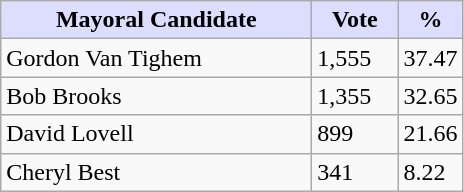<table class="wikitable">
<tr>
<th style="background:#ddf; width:200px;">Mayoral Candidate</th>
<th style="background:#ddf; width:50px;">Vote</th>
<th style="background:#ddf; width:30px;">%</th>
</tr>
<tr>
<td>Gordon Van Tighem</td>
<td>1,555</td>
<td>37.47</td>
</tr>
<tr>
<td>Bob Brooks</td>
<td>1,355</td>
<td>32.65</td>
</tr>
<tr>
<td>David Lovell</td>
<td>899</td>
<td>21.66</td>
</tr>
<tr>
<td>Cheryl Best</td>
<td>341</td>
<td>8.22</td>
</tr>
</table>
